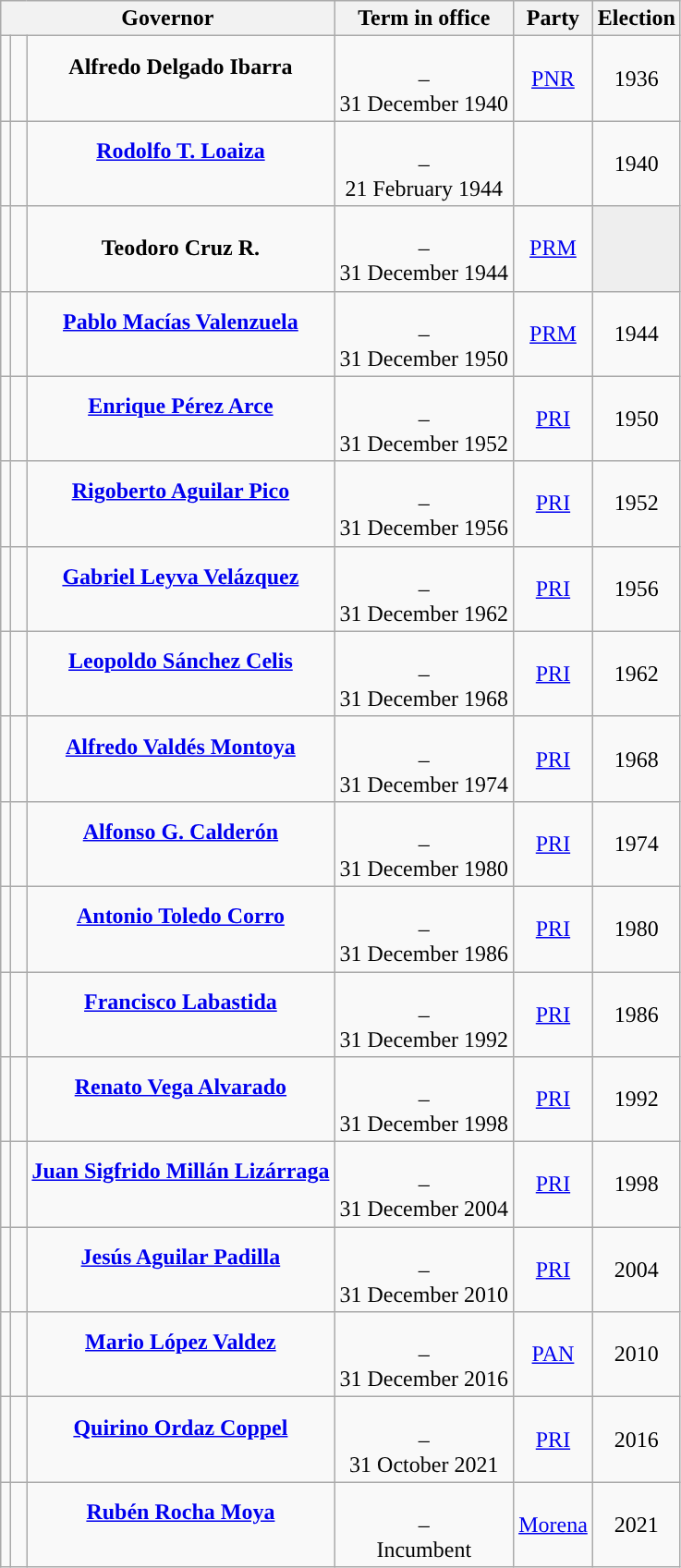<table class="wikitable sortable mw-collapsible sticky-header-multi" style="text-align:center;">
<tr>
<th scope="colgroup" colspan="3">Governor</th>
<th scope="col">Term in office</th>
<th scope="col">Party</th>
<th scope="col">Election</th>
</tr>
<tr style="height:2em;">
<td data-sort-value="Delgado Ibarra, Alfredo"></td>
<td style="background: "> </td>
<td><strong>Alfredo Delgado Ibarra</strong><br><br></td>
<td><br>–<br>31 December 1940</td>
<td><a href='#'>PNR</a></td>
<td>1936</td>
</tr>
<tr style="height:2em;">
<td data-sort-value="Loaiza Tostado, Rodolfo"></td>
<td style="background: "> </td>
<td><strong><a href='#'>Rodolfo T. Loaiza</a></strong><br><br></td>
<td><br>–<br>21 February 1944<br></td>
<td></td>
<td>1940</td>
</tr>
<tr style="height:2em;">
<td data-sort-value="Cruz Ricardo, Teodoro"></td>
<td style="background: "> </td>
<td><strong>Teodoro Cruz R.</strong></td>
<td><br>–<br>31 December 1944</td>
<td><a href='#'>PRM</a></td>
<td style="background:#EEEEEE;"></td>
</tr>
<tr style="height:2em;">
<td data-sort-value="Macías Valenzuela, Pablo"></td>
<td style="background: "> </td>
<td><strong><a href='#'>Pablo Macías Valenzuela</a></strong><br><br></td>
<td><br>–<br>31 December 1950</td>
<td><a href='#'>PRM</a></td>
<td>1944</td>
</tr>
<tr style="height:2em;">
<td data-sort-value="Pérez Arce, Enrique"></td>
<td style="background: "> </td>
<td><strong><a href='#'>Enrique Pérez Arce</a></strong><br><br></td>
<td><br>–<br>31 December 1952</td>
<td><a href='#'>PRI</a></td>
<td>1950</td>
</tr>
<tr style="height:2em;">
<td data-sort-value="Aguilar Pico, Rigoberto"></td>
<td style="background: "> </td>
<td><strong><a href='#'>Rigoberto Aguilar Pico</a></strong><br><br></td>
<td><br>–<br>31 December 1956</td>
<td><a href='#'>PRI</a></td>
<td>1952</td>
</tr>
<tr style="height:2em;">
<td data-sort-value="Leyva Velázquez, Gabriel"></td>
<td style="background: "> </td>
<td><strong><a href='#'>Gabriel Leyva Velázquez</a></strong><br><br></td>
<td><br>–<br>31 December 1962</td>
<td><a href='#'>PRI</a></td>
<td>1956</td>
</tr>
<tr style="height:2em;">
<td data-sort-value="Sánchez Celis, Leopoldo"></td>
<td style="background: "> </td>
<td><strong><a href='#'>Leopoldo Sánchez Celis</a></strong><br><br></td>
<td><br>–<br>31 December 1968</td>
<td><a href='#'>PRI</a></td>
<td>1962</td>
</tr>
<tr style="height:2em;">
<td data-sort-value="Valdés Montoya, Alfredo"></td>
<td style="background: "> </td>
<td><strong><a href='#'>Alfredo Valdés Montoya</a></strong><br><br></td>
<td><br>–<br>31 December 1974</td>
<td><a href='#'>PRI</a></td>
<td>1968</td>
</tr>
<tr style="height:2em;">
<td data-sort-value="Calderón Velarde, Alfonso"></td>
<td style="background: "> </td>
<td><strong><a href='#'>Alfonso G. Calderón</a></strong><br><br></td>
<td><br>–<br>31 December 1980</td>
<td><a href='#'>PRI</a></td>
<td>1974</td>
</tr>
<tr style="height:2em;">
<td data-sort-value="Toledo Corro, Antonio"></td>
<td style="background: "> </td>
<td><strong><a href='#'>Antonio Toledo Corro</a></strong><br><br></td>
<td><br>–<br>31 December 1986</td>
<td><a href='#'>PRI</a></td>
<td>1980</td>
</tr>
<tr style="height:2em;">
<td data-sort-value="Labastida Ochoa, Francisco"></td>
<td style="background: "> </td>
<td><strong><a href='#'>Francisco Labastida</a></strong><br><br></td>
<td><br>–<br>31 December 1992</td>
<td><a href='#'>PRI</a></td>
<td>1986</td>
</tr>
<tr style="height:2em;">
<td data-sort-value="Vega Alvarado, Renato"></td>
<td style="background: "> </td>
<td><strong><a href='#'>Renato Vega Alvarado</a></strong><br><br></td>
<td><br>–<br>31 December 1998</td>
<td><a href='#'>PRI</a></td>
<td>1992</td>
</tr>
<tr style="height:2em;">
<td data-sort-value="Millán Lizárraga, Juan Sigfrido"></td>
<td style="background: "> </td>
<td><strong><a href='#'>Juan Sigfrido Millán Lizárraga</a></strong><br><br></td>
<td><br>–<br>31 December 2004</td>
<td><a href='#'>PRI</a></td>
<td>1998</td>
</tr>
<tr style="height:2em;">
<td data-sort-value="Aguilar Padilla, Jesús"></td>
<td style="background: "> </td>
<td><strong><a href='#'>Jesús Aguilar Padilla</a></strong><br><br></td>
<td><br>–<br>31 December 2010</td>
<td><a href='#'>PRI</a></td>
<td>2004</td>
</tr>
<tr style="height:2em;">
<td data-sort-value="López Valdez, Mario"></td>
<td style="background: "> </td>
<td><strong><a href='#'>Mario López Valdez</a></strong><br><br></td>
<td><br>–<br>31 December 2016</td>
<td><a href='#'>PAN</a></td>
<td>2010</td>
</tr>
<tr style="height:2em;">
<td data-sort-value="Ordaz Coppel, Quirino"></td>
<td style="background: "> </td>
<td><strong><a href='#'>Quirino Ordaz Coppel</a></strong><br><br></td>
<td><br>–<br>31 October 2021</td>
<td><a href='#'>PRI</a></td>
<td>2016</td>
</tr>
<tr style="height:2em;">
<td data-sort-value="Rocha Moya, Rubén"></td>
<td style="background: "> </td>
<td><strong><a href='#'>Rubén Rocha Moya</a></strong><br><br></td>
<td><br>–<br>Incumbent</td>
<td><a href='#'>Morena</a></td>
<td>2021</td>
</tr>
</table>
